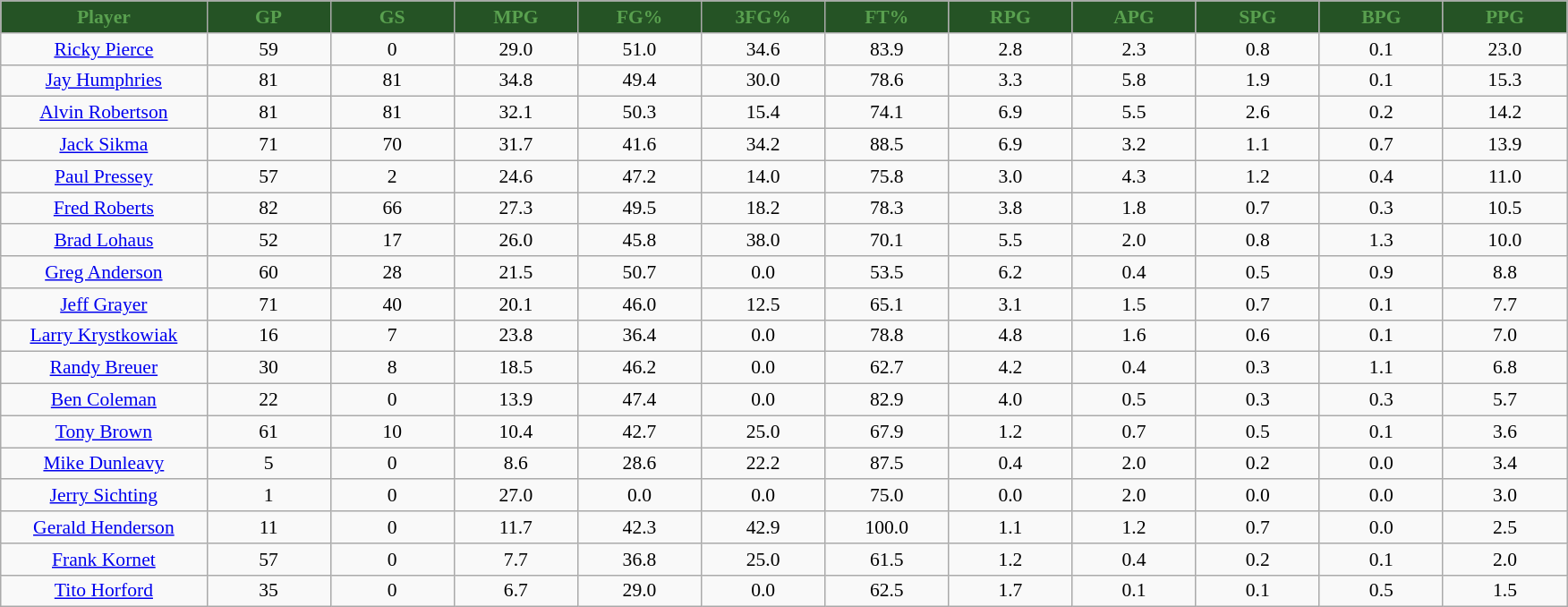<table class="wikitable sortable" style="font-size: 90%; text-align:center">
<tr>
<th style="background:#255325; color:#59A04F" width="10%">Player</th>
<th style="background:#255325; color:#59A04F" width="6%">GP</th>
<th style="background:#255325; color:#59A04F" width="6%">GS</th>
<th style="background:#255325; color:#59A04F" width="6%">MPG</th>
<th style="background:#255325; color:#59A04F" width="6%">FG%</th>
<th style="background:#255325; color:#59A04F" width="6%">3FG%</th>
<th style="background:#255325; color:#59A04F" width="6%">FT%</th>
<th style="background:#255325; color:#59A04F" width="6%">RPG</th>
<th style="background:#255325; color:#59A04F" width="6%">APG</th>
<th style="background:#255325; color:#59A04F" width="6%">SPG</th>
<th style="background:#255325; color:#59A04F" width="6%">BPG</th>
<th style="background:#255325; color:#59A04F" width="6%">PPG</th>
</tr>
<tr>
<td><a href='#'>Ricky Pierce</a></td>
<td>59</td>
<td>0</td>
<td>29.0</td>
<td>51.0</td>
<td>34.6</td>
<td>83.9</td>
<td>2.8</td>
<td>2.3</td>
<td>0.8</td>
<td>0.1</td>
<td>23.0</td>
</tr>
<tr>
<td><a href='#'>Jay Humphries</a></td>
<td>81</td>
<td>81</td>
<td>34.8</td>
<td>49.4</td>
<td>30.0</td>
<td>78.6</td>
<td>3.3</td>
<td>5.8</td>
<td>1.9</td>
<td>0.1</td>
<td>15.3</td>
</tr>
<tr>
<td><a href='#'>Alvin Robertson</a></td>
<td>81</td>
<td>81</td>
<td>32.1</td>
<td>50.3</td>
<td>15.4</td>
<td>74.1</td>
<td>6.9</td>
<td>5.5</td>
<td>2.6</td>
<td>0.2</td>
<td>14.2</td>
</tr>
<tr>
<td><a href='#'>Jack Sikma</a></td>
<td>71</td>
<td>70</td>
<td>31.7</td>
<td>41.6</td>
<td>34.2</td>
<td>88.5</td>
<td>6.9</td>
<td>3.2</td>
<td>1.1</td>
<td>0.7</td>
<td>13.9</td>
</tr>
<tr>
<td><a href='#'>Paul Pressey</a></td>
<td>57</td>
<td>2</td>
<td>24.6</td>
<td>47.2</td>
<td>14.0</td>
<td>75.8</td>
<td>3.0</td>
<td>4.3</td>
<td>1.2</td>
<td>0.4</td>
<td>11.0</td>
</tr>
<tr>
<td><a href='#'>Fred Roberts</a></td>
<td>82</td>
<td>66</td>
<td>27.3</td>
<td>49.5</td>
<td>18.2</td>
<td>78.3</td>
<td>3.8</td>
<td>1.8</td>
<td>0.7</td>
<td>0.3</td>
<td>10.5</td>
</tr>
<tr>
<td><a href='#'>Brad Lohaus</a></td>
<td>52</td>
<td>17</td>
<td>26.0</td>
<td>45.8</td>
<td>38.0</td>
<td>70.1</td>
<td>5.5</td>
<td>2.0</td>
<td>0.8</td>
<td>1.3</td>
<td>10.0</td>
</tr>
<tr>
<td><a href='#'>Greg Anderson</a></td>
<td>60</td>
<td>28</td>
<td>21.5</td>
<td>50.7</td>
<td>0.0</td>
<td>53.5</td>
<td>6.2</td>
<td>0.4</td>
<td>0.5</td>
<td>0.9</td>
<td>8.8</td>
</tr>
<tr>
<td><a href='#'>Jeff Grayer</a></td>
<td>71</td>
<td>40</td>
<td>20.1</td>
<td>46.0</td>
<td>12.5</td>
<td>65.1</td>
<td>3.1</td>
<td>1.5</td>
<td>0.7</td>
<td>0.1</td>
<td>7.7</td>
</tr>
<tr>
<td><a href='#'>Larry Krystkowiak</a></td>
<td>16</td>
<td>7</td>
<td>23.8</td>
<td>36.4</td>
<td>0.0</td>
<td>78.8</td>
<td>4.8</td>
<td>1.6</td>
<td>0.6</td>
<td>0.1</td>
<td>7.0</td>
</tr>
<tr>
<td><a href='#'>Randy Breuer</a></td>
<td>30</td>
<td>8</td>
<td>18.5</td>
<td>46.2</td>
<td>0.0</td>
<td>62.7</td>
<td>4.2</td>
<td>0.4</td>
<td>0.3</td>
<td>1.1</td>
<td>6.8</td>
</tr>
<tr>
<td><a href='#'>Ben Coleman</a></td>
<td>22</td>
<td>0</td>
<td>13.9</td>
<td>47.4</td>
<td>0.0</td>
<td>82.9</td>
<td>4.0</td>
<td>0.5</td>
<td>0.3</td>
<td>0.3</td>
<td>5.7</td>
</tr>
<tr>
<td><a href='#'>Tony Brown</a></td>
<td>61</td>
<td>10</td>
<td>10.4</td>
<td>42.7</td>
<td>25.0</td>
<td>67.9</td>
<td>1.2</td>
<td>0.7</td>
<td>0.5</td>
<td>0.1</td>
<td>3.6</td>
</tr>
<tr>
<td><a href='#'>Mike Dunleavy</a></td>
<td>5</td>
<td>0</td>
<td>8.6</td>
<td>28.6</td>
<td>22.2</td>
<td>87.5</td>
<td>0.4</td>
<td>2.0</td>
<td>0.2</td>
<td>0.0</td>
<td>3.4</td>
</tr>
<tr>
<td><a href='#'>Jerry Sichting</a></td>
<td>1</td>
<td>0</td>
<td>27.0</td>
<td>0.0</td>
<td>0.0</td>
<td>75.0</td>
<td>0.0</td>
<td>2.0</td>
<td>0.0</td>
<td>0.0</td>
<td>3.0</td>
</tr>
<tr>
<td><a href='#'>Gerald Henderson</a></td>
<td>11</td>
<td>0</td>
<td>11.7</td>
<td>42.3</td>
<td>42.9</td>
<td>100.0</td>
<td>1.1</td>
<td>1.2</td>
<td>0.7</td>
<td>0.0</td>
<td>2.5</td>
</tr>
<tr>
<td><a href='#'>Frank Kornet</a></td>
<td>57</td>
<td>0</td>
<td>7.7</td>
<td>36.8</td>
<td>25.0</td>
<td>61.5</td>
<td>1.2</td>
<td>0.4</td>
<td>0.2</td>
<td>0.1</td>
<td>2.0</td>
</tr>
<tr>
<td><a href='#'>Tito Horford</a></td>
<td>35</td>
<td>0</td>
<td>6.7</td>
<td>29.0</td>
<td>0.0</td>
<td>62.5</td>
<td>1.7</td>
<td>0.1</td>
<td>0.1</td>
<td>0.5</td>
<td>1.5</td>
</tr>
</table>
